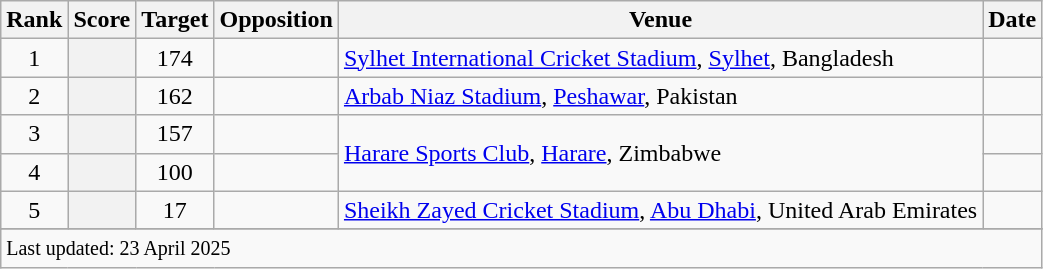<table class="wikitable plainrowheaders sortable">
<tr>
<th scope=col>Rank</th>
<th scope=col>Score</th>
<th scope=col>Target</th>
<th scope=col>Opposition</th>
<th scope=col>Venue</th>
<th scope=col>Date</th>
</tr>
<tr>
<td align=center>1</td>
<th scope=row style=text-align:center;></th>
<td align=center>174</td>
<td></td>
<td><a href='#'>Sylhet International Cricket Stadium</a>, <a href='#'>Sylhet</a>, Bangladesh</td>
<td></td>
</tr>
<tr>
<td align=center>2</td>
<th scope=row style=text-align:center;></th>
<td align=center>162</td>
<td></td>
<td><a href='#'>Arbab Niaz Stadium</a>, <a href='#'>Peshawar</a>, Pakistan</td>
<td></td>
</tr>
<tr>
<td align=center>3</td>
<th scope=row style=text-align:center;></th>
<td align=center>157</td>
<td></td>
<td rowspan=2><a href='#'>Harare Sports Club</a>, <a href='#'>Harare</a>, Zimbabwe</td>
<td></td>
</tr>
<tr>
<td align=center>4</td>
<th scope=row style=text-align:center;></th>
<td align=center>100</td>
<td></td>
<td></td>
</tr>
<tr>
<td align=center>5</td>
<th scope=row style=text-align:center;></th>
<td align=center>17</td>
<td></td>
<td><a href='#'>Sheikh Zayed Cricket Stadium</a>, <a href='#'>Abu Dhabi</a>, United Arab Emirates</td>
<td></td>
</tr>
<tr>
</tr>
<tr class=sortbottom>
<td colspan=6><small>Last updated: 23 April 2025</small></td>
</tr>
</table>
